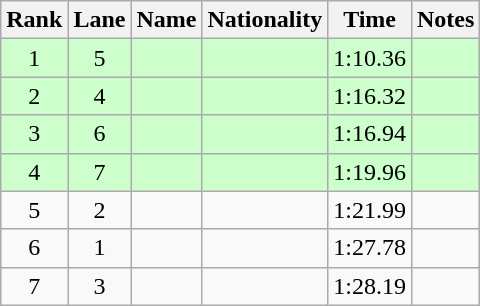<table class="wikitable sortable" style="text-align:center">
<tr>
<th>Rank</th>
<th>Lane</th>
<th>Name</th>
<th>Nationality</th>
<th>Time</th>
<th>Notes</th>
</tr>
<tr bgcolor=ccffcc>
<td>1</td>
<td>5</td>
<td align=left></td>
<td align=left></td>
<td>1:10.36</td>
<td><strong></strong></td>
</tr>
<tr bgcolor=ccffcc>
<td>2</td>
<td>4</td>
<td align=left></td>
<td align=left></td>
<td>1:16.32</td>
<td><strong></strong></td>
</tr>
<tr bgcolor=ccffcc>
<td>3</td>
<td>6</td>
<td align=left></td>
<td align=left></td>
<td>1:16.94</td>
<td><strong></strong></td>
</tr>
<tr bgcolor=ccffcc>
<td>4</td>
<td>7</td>
<td align=left></td>
<td align=left></td>
<td>1:19.96</td>
<td><strong></strong></td>
</tr>
<tr>
<td>5</td>
<td>2</td>
<td align=left></td>
<td align=left></td>
<td>1:21.99</td>
<td></td>
</tr>
<tr>
<td>6</td>
<td>1</td>
<td align=left></td>
<td align=left></td>
<td>1:27.78</td>
<td></td>
</tr>
<tr>
<td>7</td>
<td>3</td>
<td align=left></td>
<td align=left></td>
<td>1:28.19</td>
<td></td>
</tr>
</table>
